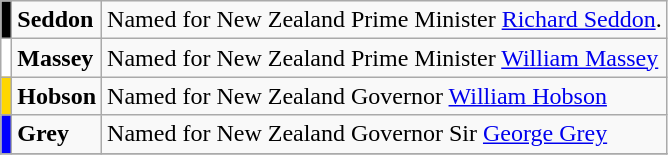<table class=wikitable>
<tr>
<td style="background:Black;"></td>
<td><strong>Seddon</strong></td>
<td>Named for New Zealand Prime Minister <a href='#'>Richard Seddon</a>.</td>
</tr>
<tr>
<td style="background:White;"></td>
<td><strong>Massey</strong></td>
<td>Named for New Zealand Prime Minister <a href='#'>William Massey</a></td>
</tr>
<tr>
<td style="background:Gold;"></td>
<td><strong>Hobson</strong></td>
<td>Named for New Zealand Governor <a href='#'>William Hobson</a></td>
</tr>
<tr>
<td style="background:Blue;"></td>
<td><strong>Grey</strong></td>
<td>Named for New Zealand Governor Sir <a href='#'>George Grey</a></td>
</tr>
<tr>
</tr>
</table>
